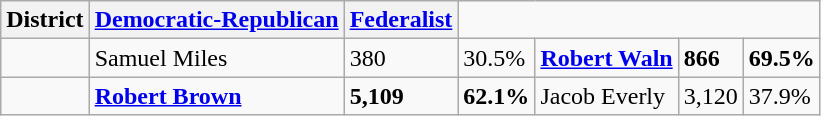<table class=wikitable>
<tr>
<th>District</th>
<th><a href='#'>Democratic-Republican</a></th>
<th><a href='#'>Federalist</a></th>
</tr>
<tr>
<td></td>
<td>Samuel Miles</td>
<td>380</td>
<td>30.5%</td>
<td><strong><a href='#'>Robert Waln</a></strong></td>
<td><strong>866</strong></td>
<td><strong>69.5%</strong></td>
</tr>
<tr>
<td></td>
<td><strong><a href='#'>Robert Brown</a></strong></td>
<td><strong>5,109</strong></td>
<td><strong>62.1%</strong></td>
<td>Jacob Everly</td>
<td>3,120</td>
<td>37.9%</td>
</tr>
</table>
